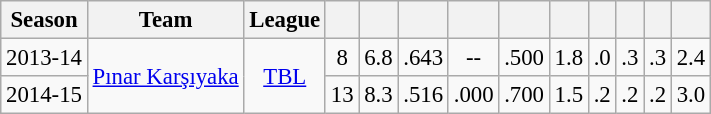<table class="wikitable sortable" style="font-size:95%; text-align:center;">
<tr>
<th>Season</th>
<th>Team</th>
<th>League</th>
<th></th>
<th></th>
<th></th>
<th></th>
<th></th>
<th></th>
<th></th>
<th></th>
<th></th>
<th></th>
</tr>
<tr>
<td>2013-14</td>
<td rowspan="2"><a href='#'>Pınar Karşıyaka</a></td>
<td rowspan="2"><a href='#'>TBL</a></td>
<td>8</td>
<td>6.8</td>
<td>.643</td>
<td>--</td>
<td>.500</td>
<td>1.8</td>
<td>.0</td>
<td>.3</td>
<td>.3</td>
<td>2.4</td>
</tr>
<tr>
<td>2014-15</td>
<td>13</td>
<td>8.3</td>
<td>.516</td>
<td>.000</td>
<td>.700</td>
<td>1.5</td>
<td>.2</td>
<td>.2</td>
<td>.2</td>
<td>3.0</td>
</tr>
</table>
